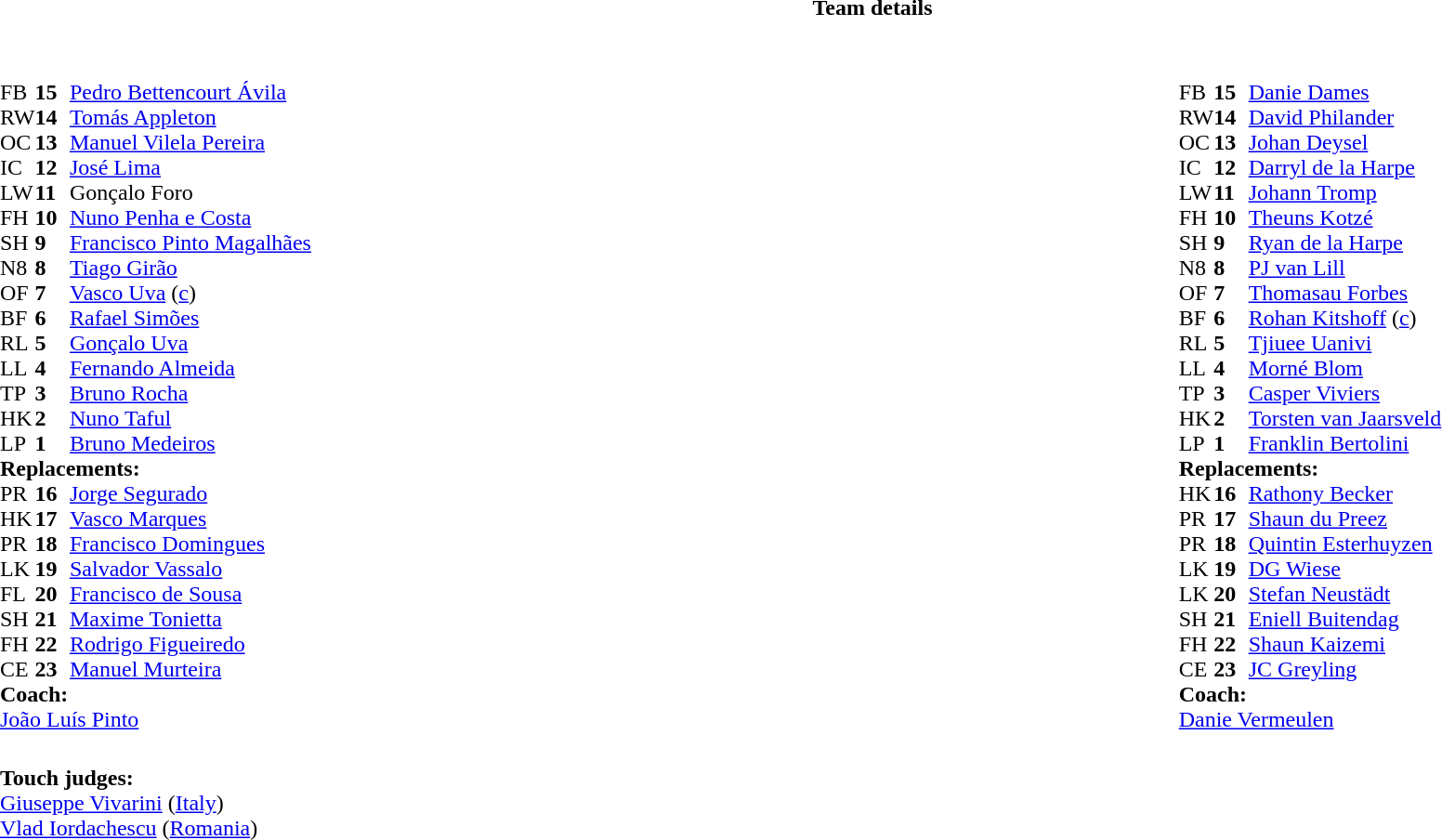<table border="0" width="100%" class="collapsible collapsed">
<tr>
<th>Team details</th>
</tr>
<tr>
<td><br><table width="100%">
<tr>
<td valign="top" width="50%"><br><table style="font-size: 100%" cellspacing="0" cellpadding="0">
<tr>
<th width="25"></th>
<th width="25"></th>
</tr>
<tr>
<td>FB</td>
<td><strong>15</strong></td>
<td><a href='#'>Pedro Bettencourt Ávila</a></td>
</tr>
<tr>
<td>RW</td>
<td><strong>14</strong></td>
<td><a href='#'>Tomás Appleton</a></td>
</tr>
<tr>
<td>OC</td>
<td><strong>13</strong></td>
<td><a href='#'>Manuel Vilela Pereira</a></td>
</tr>
<tr>
<td>IC</td>
<td><strong>12</strong></td>
<td><a href='#'>José Lima</a></td>
</tr>
<tr>
<td>LW</td>
<td><strong>11</strong></td>
<td>Gonçalo Foro</td>
</tr>
<tr>
<td>FH</td>
<td><strong>10</strong></td>
<td><a href='#'>Nuno Penha e Costa</a></td>
</tr>
<tr>
<td>SH</td>
<td><strong>9</strong></td>
<td><a href='#'>Francisco Pinto Magalhães</a></td>
</tr>
<tr>
<td>N8</td>
<td><strong>8</strong></td>
<td><a href='#'>Tiago Girão</a></td>
</tr>
<tr>
<td>OF</td>
<td><strong>7</strong></td>
<td><a href='#'>Vasco Uva</a> (<a href='#'>c</a>)</td>
</tr>
<tr>
<td>BF</td>
<td><strong>6</strong></td>
<td><a href='#'>Rafael Simões</a></td>
</tr>
<tr>
<td>RL</td>
<td><strong>5</strong></td>
<td><a href='#'>Gonçalo Uva</a></td>
</tr>
<tr>
<td>LL</td>
<td><strong>4</strong></td>
<td><a href='#'>Fernando Almeida</a></td>
</tr>
<tr>
<td>TP</td>
<td><strong>3</strong></td>
<td><a href='#'>Bruno Rocha</a></td>
</tr>
<tr>
<td>HK</td>
<td><strong>2</strong></td>
<td><a href='#'>Nuno Taful</a></td>
</tr>
<tr>
<td>LP</td>
<td><strong>1</strong></td>
<td><a href='#'>Bruno Medeiros</a></td>
</tr>
<tr>
<td colspan=3><strong>Replacements:</strong></td>
</tr>
<tr>
<td>PR</td>
<td><strong>16</strong></td>
<td><a href='#'>Jorge Segurado</a></td>
</tr>
<tr>
<td>HK</td>
<td><strong>17</strong></td>
<td><a href='#'>Vasco Marques</a></td>
</tr>
<tr>
<td>PR</td>
<td><strong>18</strong></td>
<td><a href='#'>Francisco Domingues</a></td>
</tr>
<tr>
<td>LK</td>
<td><strong>19</strong></td>
<td><a href='#'>Salvador Vassalo</a></td>
</tr>
<tr>
<td>FL</td>
<td><strong>20</strong></td>
<td><a href='#'>Francisco de Sousa</a></td>
</tr>
<tr>
<td>SH</td>
<td><strong>21</strong></td>
<td><a href='#'>Maxime Tonietta</a></td>
</tr>
<tr>
<td>FH</td>
<td><strong>22</strong></td>
<td><a href='#'>Rodrigo Figueiredo</a></td>
</tr>
<tr>
<td>CE</td>
<td><strong>23</strong></td>
<td><a href='#'>Manuel Murteira</a></td>
</tr>
<tr>
<td colspan=3><strong>Coach:</strong></td>
</tr>
<tr>
<td colspan="4"> <a href='#'>João Luís Pinto</a></td>
</tr>
</table>
</td>
<td valign="top" width="50%"><br><table style="font-size: 100%" cellspacing="0" cellpadding="0" align="center">
<tr>
<th width="25"></th>
<th width="25"></th>
</tr>
<tr>
<td>FB</td>
<td><strong>15</strong></td>
<td><a href='#'>Danie Dames</a></td>
</tr>
<tr>
<td>RW</td>
<td><strong>14</strong></td>
<td><a href='#'>David Philander</a></td>
</tr>
<tr>
<td>OC</td>
<td><strong>13</strong></td>
<td><a href='#'>Johan Deysel</a></td>
</tr>
<tr>
<td>IC</td>
<td><strong>12</strong></td>
<td><a href='#'>Darryl de la Harpe</a></td>
</tr>
<tr>
<td>LW</td>
<td><strong>11</strong></td>
<td><a href='#'>Johann Tromp</a></td>
</tr>
<tr>
<td>FH</td>
<td><strong>10</strong></td>
<td><a href='#'>Theuns Kotzé</a></td>
</tr>
<tr>
<td>SH</td>
<td><strong>9</strong></td>
<td><a href='#'>Ryan de la Harpe</a></td>
</tr>
<tr>
<td>N8</td>
<td><strong>8</strong></td>
<td><a href='#'>PJ van Lill</a></td>
</tr>
<tr>
<td>OF</td>
<td><strong>7</strong></td>
<td><a href='#'>Thomasau Forbes</a></td>
</tr>
<tr>
<td>BF</td>
<td><strong>6</strong></td>
<td><a href='#'>Rohan Kitshoff</a> (<a href='#'>c</a>)</td>
</tr>
<tr>
<td>RL</td>
<td><strong>5</strong></td>
<td><a href='#'>Tjiuee Uanivi</a></td>
</tr>
<tr>
<td>LL</td>
<td><strong>4</strong></td>
<td><a href='#'>Morné Blom</a></td>
</tr>
<tr>
<td>TP</td>
<td><strong>3</strong></td>
<td><a href='#'>Casper Viviers</a></td>
</tr>
<tr>
<td>HK</td>
<td><strong>2</strong></td>
<td><a href='#'>Torsten van Jaarsveld</a></td>
</tr>
<tr>
<td>LP</td>
<td><strong>1</strong></td>
<td><a href='#'>Franklin Bertolini</a></td>
</tr>
<tr>
<td colspan=3><strong>Replacements:</strong></td>
</tr>
<tr>
<td>HK</td>
<td><strong>16</strong></td>
<td><a href='#'>Rathony Becker</a></td>
</tr>
<tr>
<td>PR</td>
<td><strong>17</strong></td>
<td><a href='#'>Shaun du Preez</a></td>
</tr>
<tr>
<td>PR</td>
<td><strong>18</strong></td>
<td><a href='#'>Quintin Esterhuyzen</a></td>
</tr>
<tr>
<td>LK</td>
<td><strong>19</strong></td>
<td><a href='#'>DG Wiese</a></td>
</tr>
<tr>
<td>LK</td>
<td><strong>20</strong></td>
<td><a href='#'>Stefan Neustädt</a></td>
</tr>
<tr>
<td>SH</td>
<td><strong>21</strong></td>
<td><a href='#'>Eniell Buitendag</a></td>
</tr>
<tr>
<td>FH</td>
<td><strong>22</strong></td>
<td><a href='#'>Shaun Kaizemi</a></td>
</tr>
<tr>
<td>CE</td>
<td><strong>23</strong></td>
<td><a href='#'>JC Greyling</a></td>
</tr>
<tr>
<td colspan=3><strong>Coach:</strong></td>
</tr>
<tr>
<td colspan="4"> <a href='#'>Danie Vermeulen</a></td>
</tr>
</table>
</td>
</tr>
</table>
<table width=100% style="font-size: 100%">
<tr>
<td><br><strong>Touch judges:</strong>
<br><a href='#'>Giuseppe Vivarini</a> (<a href='#'>Italy</a>)
<br><a href='#'>Vlad Iordachescu</a> (<a href='#'>Romania</a>)</td>
</tr>
</table>
</td>
</tr>
</table>
